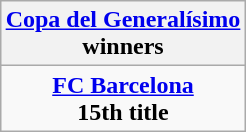<table class="wikitable" style="text-align: center; margin: 0 auto;">
<tr>
<th><a href='#'>Copa del Generalísimo</a><br>winners</th>
</tr>
<tr>
<td><strong><a href='#'>FC Barcelona</a></strong><br><strong>15th title</strong></td>
</tr>
</table>
